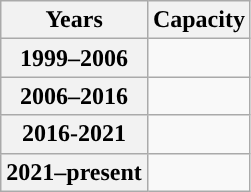<table class="wikitable">
<tr>
<th>Years</th>
<th>Capacity</th>
</tr>
<tr>
<th>1999–2006</th>
<td></td>
</tr>
<tr>
<th>2006–2016</th>
<td></td>
</tr>
<tr>
<th>2016-2021</th>
<td></td>
</tr>
<tr>
<th>2021–present</th>
<td></td>
</tr>
</table>
